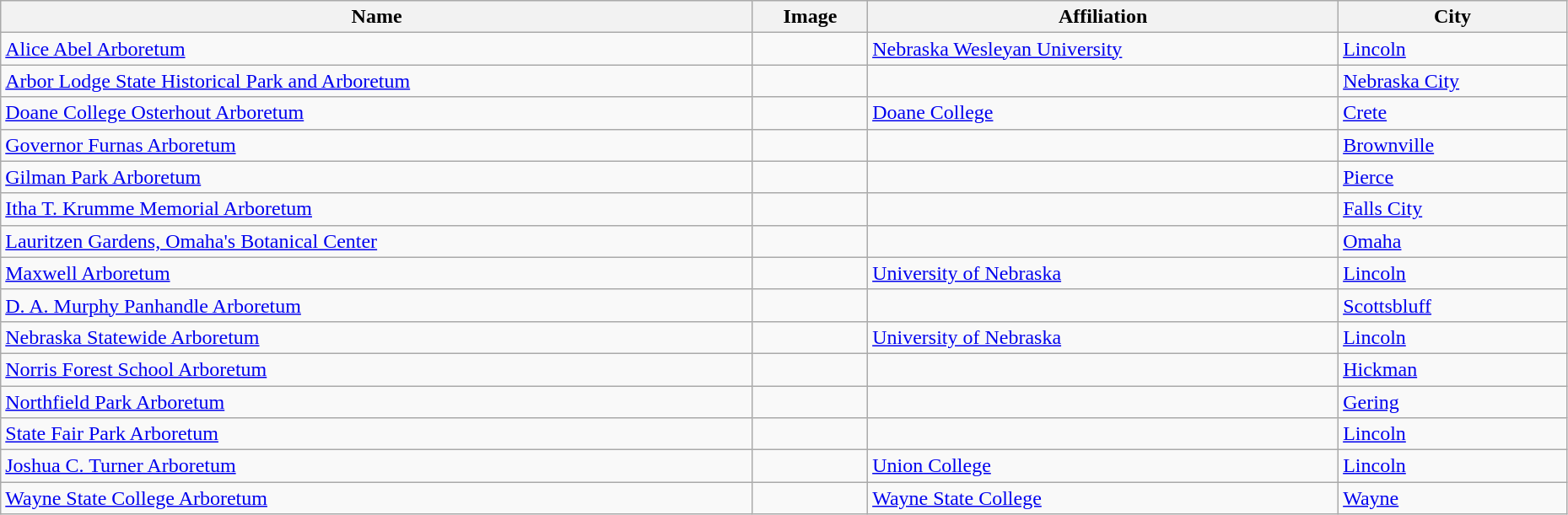<table class="wikitable" style="width:98%">
<tr>
<th>Name</th>
<th>Image</th>
<th>Affiliation</th>
<th>City</th>
</tr>
<tr>
<td><a href='#'>Alice Abel Arboretum</a></td>
<td></td>
<td><a href='#'>Nebraska Wesleyan University</a></td>
<td><a href='#'>Lincoln</a></td>
</tr>
<tr>
<td><a href='#'>Arbor Lodge State Historical Park and Arboretum</a></td>
<td></td>
<td></td>
<td><a href='#'>Nebraska City</a></td>
</tr>
<tr>
<td><a href='#'>Doane College Osterhout Arboretum</a></td>
<td></td>
<td><a href='#'>Doane College</a></td>
<td><a href='#'>Crete</a></td>
</tr>
<tr>
<td><a href='#'>Governor Furnas Arboretum</a></td>
<td></td>
<td></td>
<td><a href='#'>Brownville</a></td>
</tr>
<tr>
<td><a href='#'>Gilman Park Arboretum</a></td>
<td></td>
<td></td>
<td><a href='#'>Pierce</a></td>
</tr>
<tr>
<td><a href='#'>Itha T. Krumme Memorial Arboretum</a></td>
<td></td>
<td></td>
<td><a href='#'>Falls City</a></td>
</tr>
<tr>
<td><a href='#'>Lauritzen Gardens, Omaha's Botanical Center</a></td>
<td></td>
<td></td>
<td><a href='#'>Omaha</a></td>
</tr>
<tr>
<td><a href='#'>Maxwell Arboretum</a></td>
<td></td>
<td><a href='#'>University of Nebraska</a></td>
<td><a href='#'>Lincoln</a></td>
</tr>
<tr>
<td><a href='#'>D. A. Murphy Panhandle Arboretum</a></td>
<td></td>
<td></td>
<td><a href='#'>Scottsbluff</a></td>
</tr>
<tr>
<td><a href='#'>Nebraska Statewide Arboretum</a></td>
<td></td>
<td><a href='#'>University of Nebraska</a></td>
<td><a href='#'>Lincoln</a></td>
</tr>
<tr>
<td><a href='#'>Norris Forest School Arboretum</a></td>
<td></td>
<td></td>
<td><a href='#'>Hickman</a></td>
</tr>
<tr>
<td><a href='#'>Northfield Park Arboretum</a></td>
<td></td>
<td></td>
<td><a href='#'>Gering</a></td>
</tr>
<tr>
<td><a href='#'>State Fair Park Arboretum</a></td>
<td></td>
<td></td>
<td><a href='#'>Lincoln</a></td>
</tr>
<tr>
<td><a href='#'>Joshua C. Turner Arboretum</a></td>
<td></td>
<td><a href='#'>Union College</a></td>
<td><a href='#'>Lincoln</a></td>
</tr>
<tr>
<td><a href='#'>Wayne State College Arboretum</a></td>
<td></td>
<td><a href='#'>Wayne State College</a></td>
<td><a href='#'>Wayne</a></td>
</tr>
</table>
